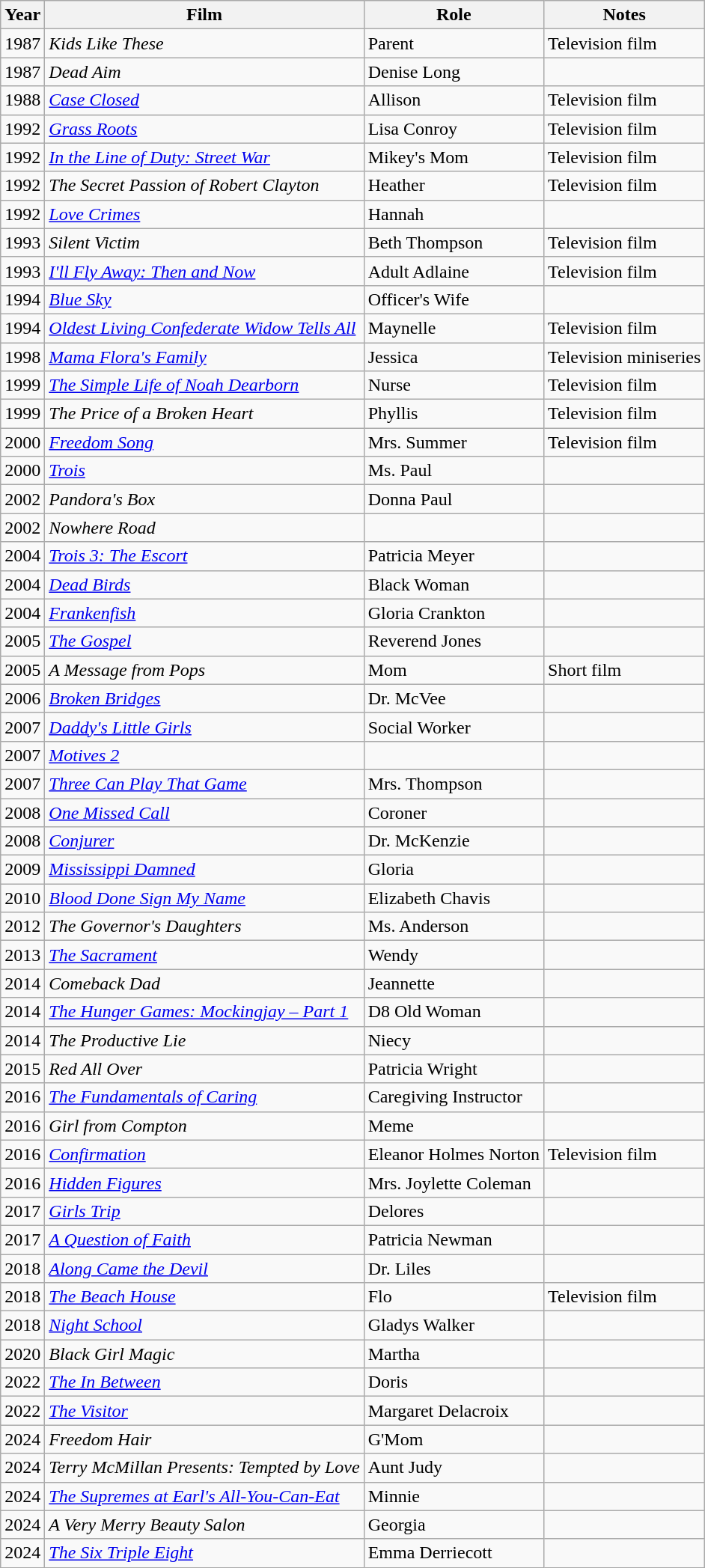<table class="wikitable sortable">
<tr>
<th>Year</th>
<th>Film</th>
<th>Role</th>
<th>Notes</th>
</tr>
<tr>
<td>1987</td>
<td><em>Kids Like These</em></td>
<td>Parent</td>
<td>Television film</td>
</tr>
<tr>
<td>1987</td>
<td><em>Dead Aim</em></td>
<td>Denise Long</td>
<td></td>
</tr>
<tr>
<td>1988</td>
<td><em><a href='#'>Case Closed</a></em></td>
<td>Allison</td>
<td>Television film</td>
</tr>
<tr>
<td>1992</td>
<td><em><a href='#'>Grass Roots</a></em></td>
<td>Lisa Conroy</td>
<td>Television film</td>
</tr>
<tr>
<td>1992</td>
<td><em><a href='#'>In the Line of Duty: Street War</a></em></td>
<td>Mikey's Mom</td>
<td>Television film</td>
</tr>
<tr>
<td>1992</td>
<td><em>The Secret Passion of Robert Clayton</em></td>
<td>Heather</td>
<td>Television film</td>
</tr>
<tr>
<td>1992</td>
<td><em><a href='#'>Love Crimes</a></em></td>
<td>Hannah</td>
<td></td>
</tr>
<tr>
<td>1993</td>
<td><em>Silent Victim</em></td>
<td>Beth Thompson</td>
<td>Television film</td>
</tr>
<tr>
<td>1993</td>
<td><em><a href='#'>I'll Fly Away: Then and Now</a></em></td>
<td>Adult Adlaine</td>
<td>Television film</td>
</tr>
<tr>
<td>1994</td>
<td><em><a href='#'>Blue Sky</a></em></td>
<td>Officer's Wife</td>
<td></td>
</tr>
<tr>
<td>1994</td>
<td><em><a href='#'>Oldest Living Confederate Widow Tells All</a></em></td>
<td>Maynelle</td>
<td>Television film</td>
</tr>
<tr>
<td>1998</td>
<td><em><a href='#'>Mama Flora's Family</a></em></td>
<td>Jessica</td>
<td>Television miniseries</td>
</tr>
<tr>
<td>1999</td>
<td><em><a href='#'>The Simple Life of Noah Dearborn</a></em></td>
<td>Nurse</td>
<td>Television film</td>
</tr>
<tr>
<td>1999</td>
<td><em>The Price of a Broken Heart</em></td>
<td>Phyllis</td>
<td>Television film</td>
</tr>
<tr>
<td>2000</td>
<td><em><a href='#'>Freedom Song</a></em></td>
<td>Mrs. Summer</td>
<td>Television film</td>
</tr>
<tr>
<td>2000</td>
<td><em><a href='#'>Trois</a></em></td>
<td>Ms. Paul</td>
<td></td>
</tr>
<tr>
<td>2002</td>
<td><em>Pandora's Box</em></td>
<td>Donna Paul</td>
<td></td>
</tr>
<tr>
<td>2002</td>
<td><em>Nowhere Road</em></td>
<td></td>
<td></td>
</tr>
<tr>
<td>2004</td>
<td><em><a href='#'>Trois 3: The Escort</a> </em></td>
<td>Patricia Meyer</td>
<td></td>
</tr>
<tr>
<td>2004</td>
<td><em><a href='#'>Dead Birds</a></em></td>
<td>Black Woman</td>
<td></td>
</tr>
<tr>
<td>2004</td>
<td><em><a href='#'>Frankenfish</a></em></td>
<td>Gloria Crankton</td>
<td></td>
</tr>
<tr>
<td>2005</td>
<td><em><a href='#'>The Gospel</a></em></td>
<td>Reverend Jones</td>
<td></td>
</tr>
<tr>
<td>2005</td>
<td><em>A Message from Pops</em></td>
<td>Mom</td>
<td>Short film</td>
</tr>
<tr>
<td>2006</td>
<td><em><a href='#'>Broken Bridges</a></em></td>
<td>Dr. McVee</td>
<td></td>
</tr>
<tr>
<td>2007</td>
<td><em><a href='#'>Daddy's Little Girls</a></em></td>
<td>Social Worker</td>
<td></td>
</tr>
<tr>
<td>2007</td>
<td><em><a href='#'>Motives 2</a></em></td>
<td></td>
<td></td>
</tr>
<tr>
<td>2007</td>
<td><em><a href='#'>Three Can Play That Game</a></em></td>
<td>Mrs. Thompson</td>
<td></td>
</tr>
<tr>
<td>2008</td>
<td><em><a href='#'>One Missed Call</a></em></td>
<td>Coroner</td>
<td></td>
</tr>
<tr>
<td>2008</td>
<td><em><a href='#'>Conjurer</a></em></td>
<td>Dr. McKenzie</td>
<td></td>
</tr>
<tr>
<td>2009</td>
<td><em><a href='#'>Mississippi Damned</a></em></td>
<td>Gloria</td>
<td></td>
</tr>
<tr>
<td>2010</td>
<td><em><a href='#'>Blood Done Sign My Name</a></em></td>
<td>Elizabeth Chavis</td>
<td></td>
</tr>
<tr>
<td>2012</td>
<td><em>The Governor's Daughters</em></td>
<td>Ms. Anderson</td>
<td></td>
</tr>
<tr>
<td>2013</td>
<td><em><a href='#'>The Sacrament</a></em></td>
<td>Wendy</td>
<td></td>
</tr>
<tr>
<td>2014</td>
<td><em>Comeback Dad</em></td>
<td>Jeannette</td>
<td></td>
</tr>
<tr>
<td>2014</td>
<td><em><a href='#'>The Hunger Games: Mockingjay – Part 1</a></em></td>
<td>D8 Old Woman</td>
<td></td>
</tr>
<tr>
<td>2014</td>
<td><em>The Productive Lie</em></td>
<td>Niecy</td>
<td></td>
</tr>
<tr>
<td>2015</td>
<td><em>Red All Over</em></td>
<td>Patricia Wright</td>
<td></td>
</tr>
<tr>
<td>2016</td>
<td><em><a href='#'>The Fundamentals of Caring</a></em></td>
<td>Caregiving Instructor</td>
<td></td>
</tr>
<tr>
<td>2016</td>
<td><em>Girl from Compton</em></td>
<td>Meme</td>
<td></td>
</tr>
<tr>
<td>2016</td>
<td><em><a href='#'>Confirmation</a></em></td>
<td>Eleanor Holmes Norton</td>
<td>Television film</td>
</tr>
<tr>
<td>2016</td>
<td><em><a href='#'>Hidden Figures</a></em></td>
<td>Mrs. Joylette Coleman</td>
<td></td>
</tr>
<tr>
<td>2017</td>
<td><em><a href='#'>Girls Trip</a></em></td>
<td>Delores</td>
<td></td>
</tr>
<tr>
<td>2017</td>
<td><em><a href='#'>A Question of Faith</a></em></td>
<td>Patricia Newman</td>
<td></td>
</tr>
<tr>
<td>2018</td>
<td><em><a href='#'>Along Came the Devil</a></em></td>
<td>Dr. Liles</td>
<td></td>
</tr>
<tr>
<td>2018</td>
<td><em><a href='#'>The Beach House</a></em></td>
<td>Flo</td>
<td>Television film</td>
</tr>
<tr>
<td>2018</td>
<td><em><a href='#'>Night School</a></em></td>
<td>Gladys Walker</td>
<td></td>
</tr>
<tr>
<td>2020</td>
<td><em>Black Girl Magic</em></td>
<td>Martha</td>
<td></td>
</tr>
<tr>
<td>2022</td>
<td><em><a href='#'>The In Between</a></em></td>
<td>Doris</td>
<td></td>
</tr>
<tr>
<td>2022</td>
<td><em><a href='#'>The Visitor</a></em></td>
<td>Margaret Delacroix</td>
<td></td>
</tr>
<tr>
<td>2024</td>
<td><em>Freedom Hair</em></td>
<td>G'Mom</td>
<td></td>
</tr>
<tr>
<td>2024</td>
<td><em>Terry McMillan Presents: Tempted by Love</em></td>
<td>Aunt Judy</td>
<td></td>
</tr>
<tr>
<td>2024</td>
<td><em><a href='#'>The Supremes at Earl's All-You-Can-Eat</a></em></td>
<td>Minnie</td>
<td></td>
</tr>
<tr>
<td>2024</td>
<td><em>A Very Merry Beauty Salon</em></td>
<td>Georgia</td>
<td></td>
</tr>
<tr>
<td>2024</td>
<td><em><a href='#'>The Six Triple Eight</a></em></td>
<td>Emma Derriecott</td>
<td></td>
</tr>
</table>
